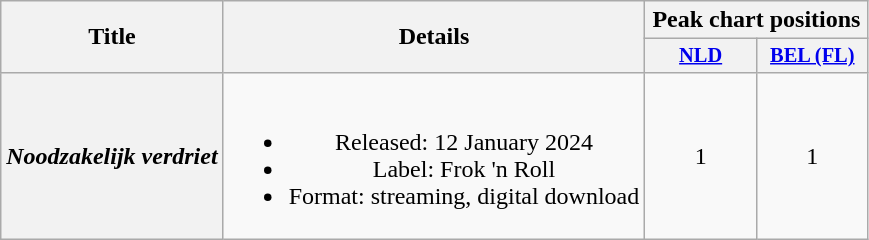<table class="wikitable plainrowheaders" style="text-align:center;">
<tr>
<th rowspan="2" scope="col">Title</th>
<th rowspan="2" scope="col">Details</th>
<th colspan="2" scope="col">Peak chart positions</th>
</tr>
<tr>
<th scope="col" style="width:5em;font-size:85%;"><a href='#'>NLD</a><br></th>
<th scope="col" style="width:5em;font-size:85%;"><a href='#'>BEL (FL)</a><br></th>
</tr>
<tr>
<th scope="row"><em>Noodzakelijk verdriet</em></th>
<td><br><ul><li>Released: 12 January 2024</li><li>Label: Frok 'n Roll</li><li>Format: streaming, digital download</li></ul></td>
<td>1</td>
<td>1</td>
</tr>
</table>
